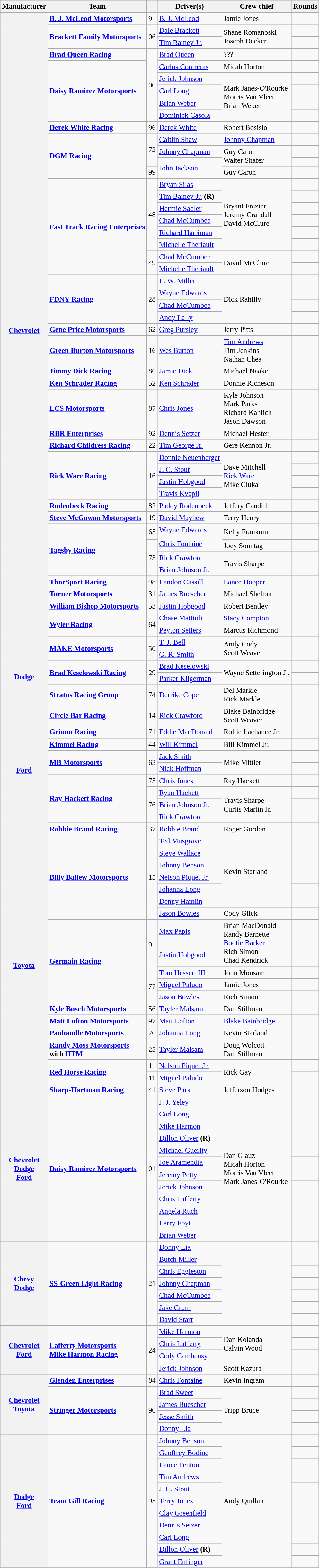<table class="wikitable" style="font-size: 95%;">
<tr>
<th>Manufacturer</th>
<th>Team</th>
<th></th>
<th>Driver(s)</th>
<th>Crew chief</th>
<th>Rounds</th>
</tr>
<tr>
<th rowspan=50><a href='#'>Chevrolet</a></th>
<td><strong><a href='#'>B. J. McLeod Motorsports</a></strong></td>
<td>9</td>
<td><a href='#'>B. J. McLeod</a></td>
<td>Jamie Jones</td>
<td></td>
</tr>
<tr>
<td rowspan=2><strong><a href='#'>Brackett Family Motorsports</a></strong></td>
<td rowspan=2>06</td>
<td><a href='#'>Dale Brackett</a></td>
<td rowspan=2>Shane Romanoski <small></small> <br> Joseph Decker <small></small></td>
<td></td>
</tr>
<tr>
<td><a href='#'>Tim Bainey Jr.</a></td>
<td></td>
</tr>
<tr>
<td><strong><a href='#'>Brad Queen Racing</a></strong></td>
<td rowspan=6>00</td>
<td><a href='#'>Brad Queen</a></td>
<td>???</td>
<td></td>
</tr>
<tr>
<td rowspan=5><strong><a href='#'>Daisy Ramirez Motorsports</a></strong></td>
<td><a href='#'>Carlos Contreras</a></td>
<td>Micah Horton</td>
<td></td>
</tr>
<tr>
<td><a href='#'>Jerick Johnson</a></td>
<td rowspan=4>Mark Janes-O'Rourke <small></small> <br> Morris Van Vleet <small></small> <br> Brian Weber <small></small></td>
<td></td>
</tr>
<tr>
<td><a href='#'>Carl Long</a></td>
<td></td>
</tr>
<tr>
<td><a href='#'>Brian Weber</a></td>
<td></td>
</tr>
<tr>
<td><a href='#'>Dominick Casola</a></td>
<td></td>
</tr>
<tr>
<td><strong><a href='#'>Derek White Racing</a></strong></td>
<td>96</td>
<td><a href='#'>Derek White</a></td>
<td>Robert Bosisio</td>
<td></td>
</tr>
<tr>
<td rowspan=4><strong><a href='#'>DGM Racing</a></strong></td>
<td rowspan=3>72</td>
<td><a href='#'>Caitlin Shaw</a></td>
<td><a href='#'>Johnny Chapman</a></td>
<td></td>
</tr>
<tr>
<td><a href='#'>Johnny Chapman</a></td>
<td rowspan=2>Guy Caron <small></small> <br> Walter Shafer <small></small></td>
<td></td>
</tr>
<tr>
<td rowspan=2><a href='#'>John Jackson</a></td>
<td></td>
</tr>
<tr>
<td>99</td>
<td>Guy Caron</td>
<td></td>
</tr>
<tr>
<td rowspan=8><strong><a href='#'>Fast Track Racing Enterprises</a></strong></td>
<td rowspan=6>48</td>
<td><a href='#'>Bryan Silas</a></td>
<td rowspan=6>Bryant Frazier <small></small> <br> Jeremy Crandall <small></small> <br> David McClure <small></small></td>
<td></td>
</tr>
<tr>
<td><a href='#'>Tim Bainey Jr.</a> <strong>(R)</strong></td>
<td></td>
</tr>
<tr>
<td><a href='#'>Hermie Sadler</a></td>
<td></td>
</tr>
<tr>
<td><a href='#'>Chad McCumbee</a></td>
<td></td>
</tr>
<tr>
<td><a href='#'>Richard Harriman</a></td>
<td></td>
</tr>
<tr>
<td><a href='#'>Michelle Theriault</a></td>
<td></td>
</tr>
<tr>
<td rowspan=2>49</td>
<td><a href='#'>Chad McCumbee</a></td>
<td rowspan=2>David McClure</td>
<td></td>
</tr>
<tr>
<td><a href='#'>Michelle Theriault</a></td>
<td></td>
</tr>
<tr>
<td rowspan=4><strong><a href='#'>FDNY Racing</a></strong></td>
<td rowspan=4>28</td>
<td><a href='#'>L. W. Miller</a></td>
<td rowspan=4>Dick Rahilly</td>
<td></td>
</tr>
<tr>
<td><a href='#'>Wayne Edwards</a></td>
<td></td>
</tr>
<tr>
<td><a href='#'>Chad McCumbee</a></td>
<td></td>
</tr>
<tr>
<td><a href='#'>Andy Lally</a></td>
<td></td>
</tr>
<tr>
<td><strong><a href='#'>Gene Price Motorsports</a></strong></td>
<td>62</td>
<td><a href='#'>Greg Pursley</a></td>
<td>Jerry Pitts</td>
<td></td>
</tr>
<tr>
<td><strong><a href='#'>Green Burton Motorsports</a></strong></td>
<td>16</td>
<td><a href='#'>Wes Burton</a></td>
<td><a href='#'>Tim Andrews</a> <small></small> <br> Tim Jenkins <small></small> <br> Nathan Chea <small></small></td>
<td></td>
</tr>
<tr>
<td><strong><a href='#'>Jimmy Dick Racing</a></strong></td>
<td>86</td>
<td><a href='#'>Jamie Dick</a></td>
<td>Michael Naake</td>
<td></td>
</tr>
<tr>
<td><strong><a href='#'>Ken Schrader Racing</a></strong></td>
<td>52</td>
<td><a href='#'>Ken Schrader</a></td>
<td>Donnie Richeson</td>
<td></td>
</tr>
<tr>
<td><strong><a href='#'>LCS Motorsports</a></strong></td>
<td>87</td>
<td><a href='#'>Chris Jones</a></td>
<td>Kyle Johnson <small></small> <br> Mark Parks <small></small> <br> Richard Kahlich <small></small> <br> Jason Dawson <small></small></td>
<td></td>
</tr>
<tr>
<td><strong><a href='#'>RBR Enterprises</a></strong></td>
<td>92</td>
<td><a href='#'>Dennis Setzer</a></td>
<td>Michael Hester</td>
<td></td>
</tr>
<tr>
<td><strong><a href='#'>Richard Childress Racing</a></strong></td>
<td>22</td>
<td><a href='#'>Tim George Jr.</a></td>
<td>Gere Kennon Jr.</td>
<td></td>
</tr>
<tr>
<td rowspan=4><strong><a href='#'>Rick Ware Racing</a></strong></td>
<td rowspan=4>16</td>
<td><a href='#'>Donnie Neuenberger</a></td>
<td rowspan=4>Dave Mitchell <br> <a href='#'>Rick Ware</a> <br> Mike Cluka</td>
<td></td>
</tr>
<tr>
<td><a href='#'>J. C. Stout</a></td>
<td></td>
</tr>
<tr>
<td><a href='#'>Justin Hobgood</a></td>
<td></td>
</tr>
<tr>
<td><a href='#'>Travis Kvapil</a></td>
<td></td>
</tr>
<tr>
<td><strong><a href='#'>Rodenbeck Racing</a></strong></td>
<td>82</td>
<td><a href='#'>Paddy Rodenbeck</a></td>
<td>Jeffery Caudill</td>
<td></td>
</tr>
<tr>
<td><strong><a href='#'>Steve McGowan Motorsports</a></strong></td>
<td>19</td>
<td><a href='#'>David Mayhew</a></td>
<td>Terry Henry</td>
<td></td>
</tr>
<tr>
<td rowspan=5><strong><a href='#'>Tagsby Racing</a></strong></td>
<td rowspan=2>65</td>
<td><a href='#'>Wayne Edwards</a></td>
<td rowspan=2>Kelly Frankum</td>
<td></td>
</tr>
<tr>
<td rowspan=2><a href='#'>Chris Fontaine</a></td>
<td></td>
</tr>
<tr>
<td rowspan=3>73</td>
<td>Joey Sonntag</td>
<td></td>
</tr>
<tr>
<td><a href='#'>Rick Crawford</a></td>
<td rowspan=2>Travis Sharpe</td>
<td></td>
</tr>
<tr>
<td><a href='#'>Brian Johnson Jr.</a></td>
<td></td>
</tr>
<tr>
<td><strong><a href='#'>ThorSport Racing</a></strong></td>
<td>98</td>
<td><a href='#'>Landon Cassill</a></td>
<td><a href='#'>Lance Hooper</a></td>
<td></td>
</tr>
<tr>
<td><strong><a href='#'>Turner Motorsports</a></strong></td>
<td>31</td>
<td><a href='#'>James Buescher</a></td>
<td>Michael Shelton</td>
<td></td>
</tr>
<tr>
<td><strong><a href='#'>William Bishop Motorsports</a></strong></td>
<td>53</td>
<td><a href='#'>Justin Hobgood</a></td>
<td>Robert Bentley</td>
<td></td>
</tr>
<tr>
<td rowspan=2><strong><a href='#'>Wyler Racing</a></strong></td>
<td rowspan=2>64</td>
<td><a href='#'>Chase Mattioli</a></td>
<td><a href='#'>Stacy Compton</a></td>
<td></td>
</tr>
<tr>
<td><a href='#'>Peyton Sellers</a></td>
<td>Marcus Richmond</td>
<td></td>
</tr>
<tr>
<td rowspan=2><strong><a href='#'>MAKE Motorsports</a></strong></td>
<td rowspan=2>50</td>
<td><a href='#'>T. J. Bell</a></td>
<td rowspan=2>Andy Cody <small></small> <br> Scott Weaver <small></small></td>
<td></td>
</tr>
<tr>
<th rowspan=4><a href='#'>Dodge</a></th>
<td><a href='#'>G. R. Smith</a></td>
<td></td>
</tr>
<tr>
<td rowspan=2><strong><a href='#'>Brad Keselowski Racing</a></strong></td>
<td rowspan=2>29</td>
<td><a href='#'>Brad Keselowski</a></td>
<td rowspan=2>Wayne Setterington Jr.</td>
<td></td>
</tr>
<tr>
<td><a href='#'>Parker Kligerman</a></td>
<td></td>
</tr>
<tr>
<td><strong><a href='#'>Stratus Racing Group</a></strong></td>
<td>74</td>
<td><a href='#'>Derrike Cope</a></td>
<td>Del Markle <small></small> <br> Rick Markle <small></small></td>
<td></td>
</tr>
<tr>
<th rowspan=10><a href='#'>Ford</a></th>
<td><strong><a href='#'>Circle Bar Racing</a></strong></td>
<td>14</td>
<td><a href='#'>Rick Crawford</a></td>
<td>Blake Bainbridge <small></small> <br> Scott Weaver <small></small></td>
<td></td>
</tr>
<tr>
<td><strong><a href='#'>Grimm Racing</a></strong></td>
<td>71</td>
<td><a href='#'>Eddie MacDonald</a></td>
<td>Rollie Lachance Jr.</td>
<td></td>
</tr>
<tr>
<td><strong><a href='#'>Kimmel Racing</a></strong></td>
<td>44</td>
<td><a href='#'>Will Kimmel</a></td>
<td>Bill Kimmel Jr.</td>
<td></td>
</tr>
<tr>
<td rowspan=2><strong><a href='#'>MB Motorsports</a></strong></td>
<td rowspan=2>63</td>
<td><a href='#'>Jack Smith</a></td>
<td rowspan=2>Mike Mittler</td>
<td></td>
</tr>
<tr>
<td><a href='#'>Nick Hoffman</a></td>
<td></td>
</tr>
<tr>
<td rowspan=4><strong><a href='#'>Ray Hackett Racing</a></strong></td>
<td>75</td>
<td><a href='#'>Chris Jones</a></td>
<td>Ray Hackett</td>
<td></td>
</tr>
<tr>
<td rowspan=3>76</td>
<td><a href='#'>Ryan Hackett</a></td>
<td rowspan=3>Travis Sharpe <small></small> <br> Curtis Martin Jr. <small></small></td>
<td></td>
</tr>
<tr>
<td><a href='#'>Brian Johnson Jr.</a></td>
<td></td>
</tr>
<tr>
<td><a href='#'>Rick Crawford</a></td>
<td></td>
</tr>
<tr>
<td><strong><a href='#'>Robbie Brand Racing</a></strong></td>
<td>37</td>
<td><a href='#'>Robbie Brand</a></td>
<td>Roger Gordon</td>
<td></td>
</tr>
<tr>
<th rowspan=20><a href='#'>Toyota</a></th>
<td rowspan=7><strong><a href='#'>Billy Ballew Motorsports</a></strong></td>
<td rowspan=7>15</td>
<td><a href='#'>Ted Musgrave</a></td>
<td rowspan=6>Kevin Starland</td>
<td></td>
</tr>
<tr>
<td><a href='#'>Steve Wallace</a></td>
<td></td>
</tr>
<tr>
<td><a href='#'>Johnny Benson</a></td>
<td></td>
</tr>
<tr>
<td><a href='#'>Nelson Piquet Jr.</a></td>
<td></td>
</tr>
<tr>
<td><a href='#'>Johanna Long</a></td>
<td></td>
</tr>
<tr>
<td><a href='#'>Denny Hamlin</a></td>
<td></td>
</tr>
<tr>
<td><a href='#'>Jason Bowles</a></td>
<td>Cody Glick</td>
<td></td>
</tr>
<tr>
<td rowspan=6><strong><a href='#'>Germain Racing</a></strong></td>
<td rowspan=3>9</td>
<td><a href='#'>Max Papis</a></td>
<td rowspan=2>Brian MacDonald <small></small> <br> Randy Barnette <small></small> <br> <a href='#'>Bootie Barker</a> <small></small> <br> Rich Simon <small></small> <br> Chad Kendrick <small></small></td>
<td></td>
</tr>
<tr>
<td><a href='#'>Justin Hobgood</a></td>
<td></td>
</tr>
<tr>
<td rowspan=2><a href='#'>Tom Hessert III</a></td>
<td rowspan=2>John Monsam</td>
<td></td>
</tr>
<tr>
<td rowspan=3>77</td>
<td></td>
</tr>
<tr>
<td><a href='#'>Miguel Paludo</a></td>
<td>Jamie Jones</td>
<td></td>
</tr>
<tr>
<td><a href='#'>Jason Bowles</a></td>
<td>Rich Simon</td>
<td></td>
</tr>
<tr>
<td><strong><a href='#'>Kyle Busch Motorsports</a></strong></td>
<td>56</td>
<td><a href='#'>Tayler Malsam</a></td>
<td>Dan Stillman</td>
<td></td>
</tr>
<tr>
<td><strong><a href='#'>Matt Lofton Motorsports</a></strong></td>
<td>97</td>
<td><a href='#'>Matt Lofton</a></td>
<td><a href='#'>Blake Bainbridge</a></td>
<td></td>
</tr>
<tr>
<td><strong><a href='#'>Panhandle Motorsports</a></strong></td>
<td>20</td>
<td><a href='#'>Johanna Long</a></td>
<td>Kevin Starland</td>
<td></td>
</tr>
<tr>
<td><strong><a href='#'>Randy Moss Motorsports</a> <br>with <a href='#'>HTM</a></strong></td>
<td>25</td>
<td><a href='#'>Tayler Malsam</a></td>
<td>Doug Wolcott <small></small> <br> Dan Stillman <small></small></td>
<td></td>
</tr>
<tr>
<td rowspan=2><strong><a href='#'>Red Horse Racing</a></strong></td>
<td>1</td>
<td><a href='#'>Nelson Piquet Jr.</a></td>
<td rowspan=2>Rick Gay</td>
<td></td>
</tr>
<tr>
<td>11</td>
<td><a href='#'>Miguel Paludo</a></td>
<td></td>
</tr>
<tr>
<td><strong><a href='#'>Sharp-Hartman Racing</a></strong></td>
<td>41</td>
<td><a href='#'>Steve Park</a></td>
<td>Jefferson Hodges</td>
<td></td>
</tr>
<tr>
<th rowspan=12><a href='#'>Chevrolet</a><br><a href='#'>Dodge</a> <br> <a href='#'>Ford</a></th>
<td rowspan=12><strong><a href='#'>Daisy Ramirez Motorsports</a></strong></td>
<td rowspan=12>01</td>
<td><a href='#'>J. J. Yeley</a></td>
<td rowspan=12>Dan Glauz <small></small> <br> Micah Horton <small></small> <br> Morris Van Vleet <small></small> <br> Mark Janes-O'Rourke <small></small></td>
<td></td>
</tr>
<tr>
<td><a href='#'>Carl Long</a></td>
<td></td>
</tr>
<tr>
<td><a href='#'>Mike Harmon</a></td>
<td></td>
</tr>
<tr>
<td><a href='#'>Dillon Oliver</a> <strong>(R)</strong></td>
<td></td>
</tr>
<tr>
<td><a href='#'>Michael Guerity</a></td>
<td></td>
</tr>
<tr>
<td><a href='#'>Joe Aramendia</a></td>
<td></td>
</tr>
<tr>
<td><a href='#'>Jeremy Petty</a></td>
<td></td>
</tr>
<tr>
<td><a href='#'>Jerick Johnson</a></td>
<td></td>
</tr>
<tr>
<td><a href='#'>Chris Lafferty</a></td>
<td></td>
</tr>
<tr>
<td><a href='#'>Angela Ruch</a></td>
<td></td>
</tr>
<tr>
<td><a href='#'>Larry Foyt</a></td>
<td></td>
</tr>
<tr>
<td><a href='#'>Brian Weber</a></td>
<td></td>
</tr>
<tr>
<th rowspan=7><a href='#'>Chevy</a> <br> <a href='#'>Dodge</a></th>
<td rowspan=7><strong><a href='#'>SS-Green Light Racing</a></strong></td>
<td rowspan=7>21</td>
<td><a href='#'>Donny Lia</a></td>
<td rowspan=7></td>
<td></td>
</tr>
<tr>
<td><a href='#'>Butch Miller</a></td>
<td></td>
</tr>
<tr>
<td><a href='#'>Chris Eggleston</a></td>
<td></td>
</tr>
<tr>
<td><a href='#'>Johnny Chapman</a></td>
<td></td>
</tr>
<tr>
<td><a href='#'>Chad McCumbee</a></td>
<td></td>
</tr>
<tr>
<td><a href='#'>Jake Crum</a></td>
<td></td>
</tr>
<tr>
<td><a href='#'>David Starr</a></td>
<td></td>
</tr>
<tr>
<th rowspan=4><a href='#'>Chevrolet</a> <br> <a href='#'>Ford</a></th>
<td rowspan=4><strong><a href='#'>Lafferty Motorsports</a></strong> <br> <strong><a href='#'>Mike Harmon Racing</a></strong></td>
<td rowspan=4>24</td>
<td><a href='#'>Mike Harmon</a></td>
<td rowspan=3>Dan Kolanda <small></small> <br> Calvin Wood <small></small></td>
<td></td>
</tr>
<tr>
<td><a href='#'>Chris Lafferty</a></td>
<td></td>
</tr>
<tr>
<td><a href='#'>Cody Cambensy</a></td>
<td></td>
</tr>
<tr>
<td><a href='#'>Jerick Johnson</a></td>
<td>Scott Kazura</td>
<td></td>
</tr>
<tr>
<th rowspan=5><a href='#'>Chevrolet</a> <br> <a href='#'>Toyota</a></th>
<td><strong><a href='#'>Glenden Enterprises</a></strong></td>
<td>84</td>
<td><a href='#'>Chris Fontaine</a></td>
<td>Kevin Ingram</td>
<td></td>
</tr>
<tr>
<td rowspan=4><strong><a href='#'>Stringer Motorsports</a></strong></td>
<td rowspan=4>90</td>
<td><a href='#'>Brad Sweet</a></td>
<td rowspan=4>Tripp Bruce</td>
<td></td>
</tr>
<tr>
<td><a href='#'>James Buescher</a></td>
<td></td>
</tr>
<tr>
<td><a href='#'>Jesse Smith</a></td>
<td></td>
</tr>
<tr>
<td><a href='#'>Donny Lia</a></td>
<td></td>
</tr>
<tr>
<th rowspan=11><a href='#'>Dodge</a> <br> <a href='#'>Ford</a></th>
<td rowspan=11><strong><a href='#'>Team Gill Racing</a></strong></td>
<td rowspan=11>95</td>
<td><a href='#'>Johnny Benson</a></td>
<td rowspan=11>Andy Quillan</td>
<td></td>
</tr>
<tr>
<td><a href='#'>Geoffrey Bodine</a></td>
<td></td>
</tr>
<tr>
<td><a href='#'>Lance Fenton</a></td>
<td></td>
</tr>
<tr>
<td><a href='#'>Tim Andrews</a></td>
<td></td>
</tr>
<tr>
<td><a href='#'>J. C. Stout</a></td>
<td></td>
</tr>
<tr>
<td><a href='#'>Terry Jones</a></td>
<td></td>
</tr>
<tr>
<td><a href='#'>Clay Greenfield</a></td>
<td></td>
</tr>
<tr>
<td><a href='#'>Dennis Setzer</a></td>
<td></td>
</tr>
<tr>
<td><a href='#'>Carl Long</a></td>
<td></td>
</tr>
<tr>
<td><a href='#'>Dillon Oliver</a> <strong>(R)</strong></td>
<td></td>
</tr>
<tr>
<td><a href='#'>Grant Enfinger</a></td>
<td></td>
</tr>
<tr>
</tr>
</table>
